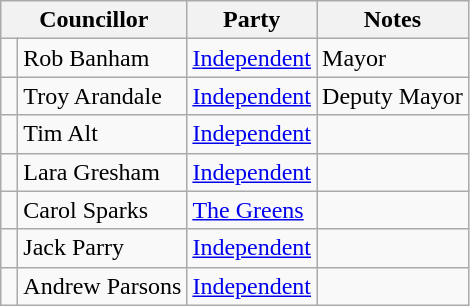<table class="wikitable">
<tr>
<th colspan="2">Councillor</th>
<th>Party</th>
<th>Notes</th>
</tr>
<tr>
<td> </td>
<td>Rob Banham</td>
<td><a href='#'>Independent</a></td>
<td>Mayor</td>
</tr>
<tr>
<td> </td>
<td>Troy Arandale</td>
<td><a href='#'>Independent</a></td>
<td>Deputy Mayor</td>
</tr>
<tr>
<td> </td>
<td>Tim Alt</td>
<td><a href='#'>Independent</a></td>
<td></td>
</tr>
<tr>
<td> </td>
<td>Lara Gresham</td>
<td><a href='#'>Independent</a></td>
<td></td>
</tr>
<tr>
<td> </td>
<td>Carol Sparks</td>
<td><a href='#'>The Greens</a></td>
<td></td>
</tr>
<tr>
<td> </td>
<td>Jack Parry</td>
<td><a href='#'>Independent</a></td>
<td></td>
</tr>
<tr>
<td> </td>
<td>Andrew Parsons</td>
<td><a href='#'>Independent</a></td>
<td></td>
</tr>
</table>
